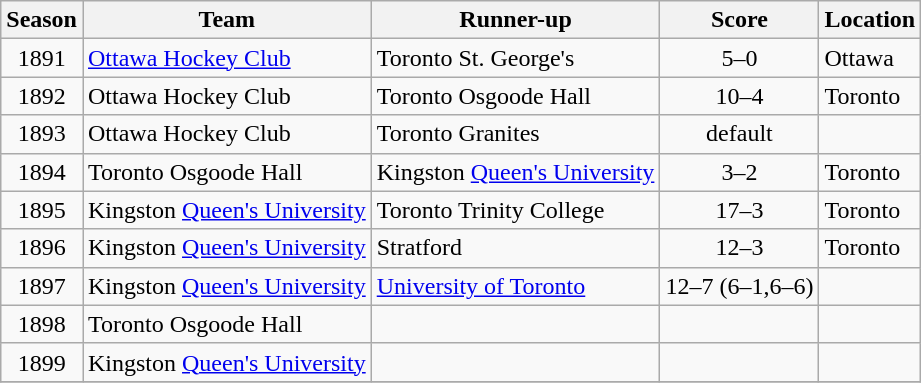<table class="wikitable">
<tr>
<th>Season</th>
<th>Team</th>
<th>Runner-up</th>
<th>Score</th>
<th>Location</th>
</tr>
<tr>
<td align="center">1891</td>
<td><a href='#'>Ottawa Hockey Club</a></td>
<td>Toronto St. George's</td>
<td align="center">5–0</td>
<td>Ottawa</td>
</tr>
<tr>
<td align="center">1892</td>
<td>Ottawa Hockey Club</td>
<td>Toronto Osgoode Hall</td>
<td align="center">10–4</td>
<td>Toronto</td>
</tr>
<tr>
<td align="center">1893</td>
<td>Ottawa Hockey Club</td>
<td>Toronto Granites</td>
<td align="center">default</td>
<td></td>
</tr>
<tr>
<td align="center">1894</td>
<td>Toronto Osgoode Hall</td>
<td>Kingston <a href='#'>Queen's University</a></td>
<td align="center">3–2</td>
<td>Toronto</td>
</tr>
<tr>
<td align="center">1895</td>
<td>Kingston <a href='#'>Queen's University</a></td>
<td>Toronto Trinity College</td>
<td align="center">17–3</td>
<td>Toronto</td>
</tr>
<tr>
<td align="center">1896</td>
<td>Kingston <a href='#'>Queen's University</a></td>
<td>Stratford</td>
<td align="center">12–3</td>
<td>Toronto</td>
</tr>
<tr>
<td align="center">1897</td>
<td>Kingston <a href='#'>Queen's University</a></td>
<td><a href='#'>University of Toronto</a></td>
<td align="center">12–7 (6–1,6–6)</td>
<td></td>
</tr>
<tr>
<td align="center">1898</td>
<td>Toronto Osgoode Hall</td>
<td></td>
<td></td>
<td></td>
</tr>
<tr>
<td align="center">1899</td>
<td>Kingston <a href='#'>Queen's University</a></td>
<td></td>
<td></td>
<td></td>
</tr>
<tr>
</tr>
</table>
